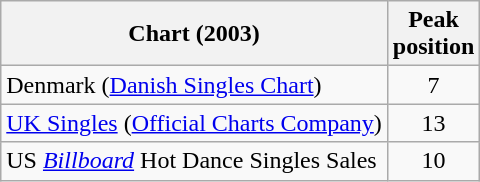<table class="wikitable sortable">
<tr>
<th>Chart (2003)</th>
<th>Peak<br>position</th>
</tr>
<tr>
<td align="left">Denmark (<a href='#'>Danish Singles Chart</a>)</td>
<td style="text-align:center;">7</td>
</tr>
<tr>
<td align="left"><a href='#'>UK Singles</a> (<a href='#'>Official Charts Company</a>)</td>
<td style="text-align:center;">13</td>
</tr>
<tr>
<td align="left">US <em><a href='#'>Billboard</a></em> Hot Dance Singles Sales</td>
<td style="text-align:center;">10</td>
</tr>
</table>
